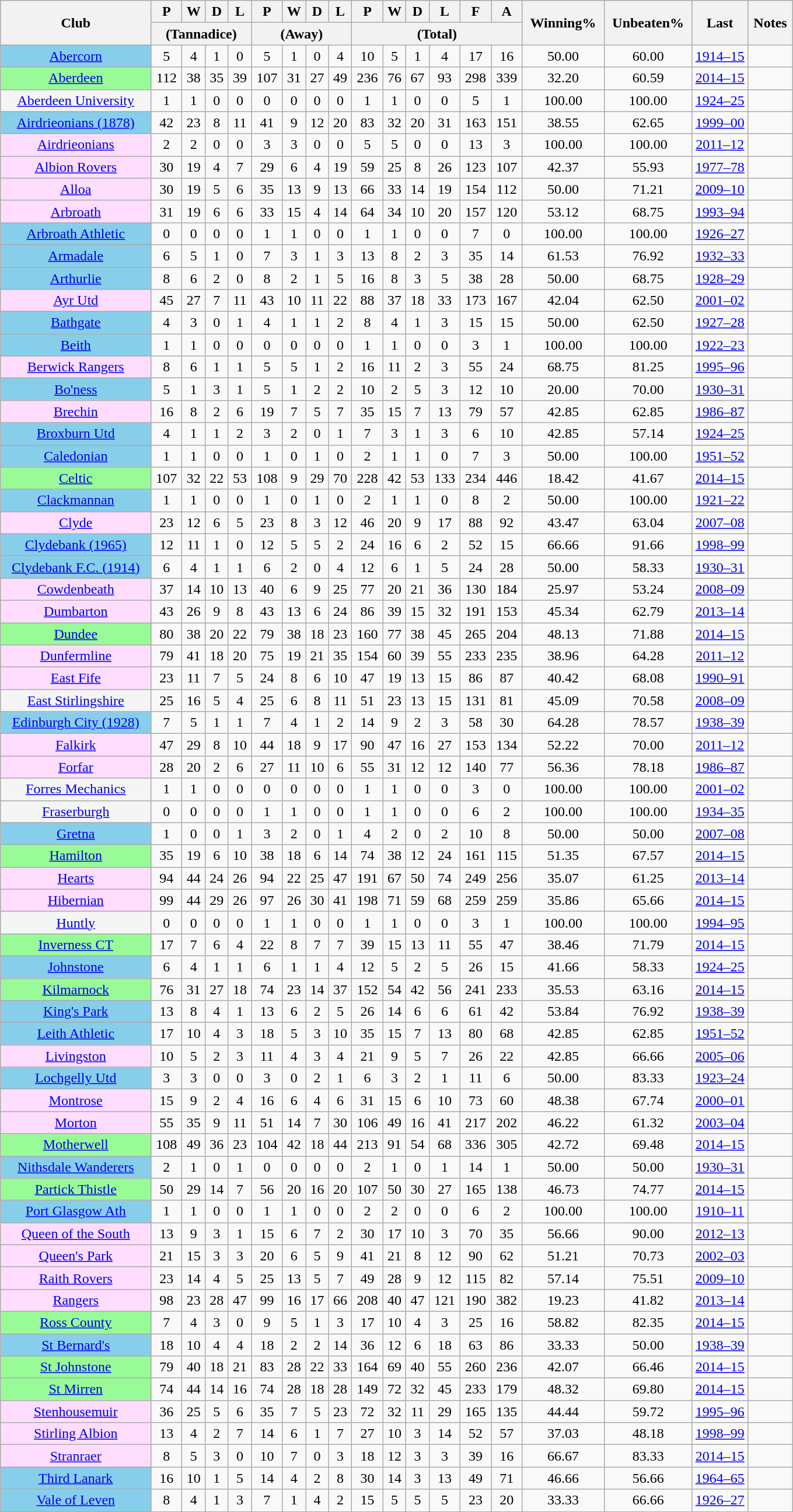<table class="wikitable plainrowheaders sortable" style="text-align:center">
<tr>
<th width=19% rowspan=2>Club</th>
<th scope="col">P</th>
<th scope="col">W</th>
<th scope="col">D</th>
<th scope="col">L</th>
<th scope="col">P</th>
<th scope="col">W</th>
<th scope="col">D</th>
<th scope="col">L</th>
<th scope="col">P</th>
<th scope="col">W</th>
<th scope="col">D</th>
<th scope="col">L</th>
<th scope="col">F</th>
<th scope="col">A</th>
<th rowspan=2>Winning%</th>
<th rowspan=2>Unbeaten%</th>
<th width=7% rowspan=2>Last</th>
<th class="unsortable" rowspan=2>Notes</th>
</tr>
<tr class="unsortable">
<th colspan="4">(Tannadice)</th>
<th colspan="4">(Away)</th>
<th colspan="6">(Total)</th>
</tr>
<tr>
<td bgcolor=#87CEEB><a href='#'>Abercorn</a></td>
<td>5</td>
<td>4</td>
<td>1</td>
<td>0</td>
<td>5</td>
<td>1</td>
<td>0</td>
<td>4</td>
<td>10</td>
<td>5</td>
<td>1</td>
<td>4</td>
<td>17</td>
<td>16</td>
<td>50.00</td>
<td>60.00</td>
<td><a href='#'>1914–15</a></td>
<td></td>
</tr>
<tr>
<td bgcolor=#98FB98><a href='#'>Aberdeen</a></td>
<td>112</td>
<td>38</td>
<td>35</td>
<td>39</td>
<td>107</td>
<td>31</td>
<td>27</td>
<td>49</td>
<td>236</td>
<td>76</td>
<td>67</td>
<td>93</td>
<td>298</td>
<td>339</td>
<td>32.20</td>
<td>60.59</td>
<td><a href='#'>2014–15</a></td>
<td></td>
</tr>
<tr>
<td bgcolor=#F5F5F5><a href='#'>Aberdeen University</a></td>
<td>1</td>
<td>1</td>
<td>0</td>
<td>0</td>
<td>0</td>
<td>0</td>
<td>0</td>
<td>0</td>
<td>1</td>
<td>1</td>
<td>0</td>
<td>0</td>
<td>5</td>
<td>1</td>
<td>100.00</td>
<td>100.00</td>
<td><a href='#'>1924–25</a></td>
<td></td>
</tr>
<tr>
<td bgcolor=#87CEEB><a href='#'>Airdrieonians (1878)</a></td>
<td>42</td>
<td>23</td>
<td>8</td>
<td>11</td>
<td>41</td>
<td>9</td>
<td>12</td>
<td>20</td>
<td>83</td>
<td>32</td>
<td>20</td>
<td>31</td>
<td>163</td>
<td>151</td>
<td>38.55</td>
<td>62.65</td>
<td><a href='#'>1999–00</a></td>
<td></td>
</tr>
<tr>
<td bgcolor=#FFDDFF><a href='#'>Airdrieonians</a></td>
<td>2</td>
<td>2</td>
<td>0</td>
<td>0</td>
<td>3</td>
<td>3</td>
<td>0</td>
<td>0</td>
<td>5</td>
<td>5</td>
<td>0</td>
<td>0</td>
<td>13</td>
<td>3</td>
<td>100.00</td>
<td>100.00</td>
<td><a href='#'>2011–12</a></td>
<td></td>
</tr>
<tr>
<td bgcolor=#FFDDFF><a href='#'>Albion Rovers</a></td>
<td>30</td>
<td>19</td>
<td>4</td>
<td>7</td>
<td>29</td>
<td>6</td>
<td>4</td>
<td>19</td>
<td>59</td>
<td>25</td>
<td>8</td>
<td>26</td>
<td>123</td>
<td>107</td>
<td>42.37</td>
<td>55.93</td>
<td><a href='#'>1977–78</a></td>
<td></td>
</tr>
<tr>
<td bgcolor=#FFDDFF><a href='#'>Alloa</a></td>
<td>30</td>
<td>19</td>
<td>5</td>
<td>6</td>
<td>35</td>
<td>13</td>
<td>9</td>
<td>13</td>
<td>66</td>
<td>33</td>
<td>14</td>
<td>19</td>
<td>154</td>
<td>112</td>
<td>50.00</td>
<td>71.21</td>
<td><a href='#'>2009–10</a></td>
<td></td>
</tr>
<tr>
<td bgcolor=#FFDDFF><a href='#'>Arbroath</a></td>
<td>31</td>
<td>19</td>
<td>6</td>
<td>6</td>
<td>33</td>
<td>15</td>
<td>4</td>
<td>14</td>
<td>64</td>
<td>34</td>
<td>10</td>
<td>20</td>
<td>157</td>
<td>120</td>
<td>53.12</td>
<td>68.75</td>
<td><a href='#'>1993–94</a></td>
<td></td>
</tr>
<tr>
<td bgcolor=#87CEEB><a href='#'>Arbroath Athletic</a></td>
<td>0</td>
<td>0</td>
<td>0</td>
<td>0</td>
<td>1</td>
<td>1</td>
<td>0</td>
<td>0</td>
<td>1</td>
<td>1</td>
<td>0</td>
<td>0</td>
<td>7</td>
<td>0</td>
<td>100.00</td>
<td>100.00</td>
<td><a href='#'>1926–27</a></td>
<td></td>
</tr>
<tr>
<td bgcolor=#87CEEB><a href='#'>Armadale</a></td>
<td>6</td>
<td>5</td>
<td>1</td>
<td>0</td>
<td>7</td>
<td>3</td>
<td>1</td>
<td>3</td>
<td>13</td>
<td>8</td>
<td>2</td>
<td>3</td>
<td>35</td>
<td>14</td>
<td>61.53</td>
<td>76.92</td>
<td><a href='#'>1932–33</a></td>
<td></td>
</tr>
<tr>
<td bgcolor=#87CEEB><a href='#'>Arthurlie</a></td>
<td>8</td>
<td>6</td>
<td>2</td>
<td>0</td>
<td>8</td>
<td>2</td>
<td>1</td>
<td>5</td>
<td>16</td>
<td>8</td>
<td>3</td>
<td>5</td>
<td>38</td>
<td>28</td>
<td>50.00</td>
<td>68.75</td>
<td><a href='#'>1928–29</a></td>
<td></td>
</tr>
<tr>
<td bgcolor=#FFDDFF><a href='#'>Ayr Utd</a></td>
<td>45</td>
<td>27</td>
<td>7</td>
<td>11</td>
<td>43</td>
<td>10</td>
<td>11</td>
<td>22</td>
<td>88</td>
<td>37</td>
<td>18</td>
<td>33</td>
<td>173</td>
<td>167</td>
<td>42.04</td>
<td>62.50</td>
<td><a href='#'>2001–02</a></td>
<td></td>
</tr>
<tr>
<td bgcolor=#87CEEB><a href='#'>Bathgate</a></td>
<td>4</td>
<td>3</td>
<td>0</td>
<td>1</td>
<td>4</td>
<td>1</td>
<td>1</td>
<td>2</td>
<td>8</td>
<td>4</td>
<td>1</td>
<td>3</td>
<td>15</td>
<td>15</td>
<td>50.00</td>
<td>62.50</td>
<td><a href='#'>1927–28</a></td>
<td></td>
</tr>
<tr>
<td bgcolor=#87CEEB><a href='#'>Beith</a></td>
<td>1</td>
<td>1</td>
<td>0</td>
<td>0</td>
<td>0</td>
<td>0</td>
<td>0</td>
<td>0</td>
<td>1</td>
<td>1</td>
<td>0</td>
<td>0</td>
<td>3</td>
<td>1</td>
<td>100.00</td>
<td>100.00</td>
<td><a href='#'>1922–23</a></td>
<td></td>
</tr>
<tr>
<td bgcolor=#FFDDFF><a href='#'>Berwick Rangers</a></td>
<td>8</td>
<td>6</td>
<td>1</td>
<td>1</td>
<td>5</td>
<td>5</td>
<td>1</td>
<td>2</td>
<td>16</td>
<td>11</td>
<td>2</td>
<td>3</td>
<td>55</td>
<td>24</td>
<td>68.75</td>
<td>81.25</td>
<td><a href='#'>1995–96</a></td>
<td></td>
</tr>
<tr>
<td bgcolor=#87CEEB><a href='#'>Bo'ness</a></td>
<td>5</td>
<td>1</td>
<td>3</td>
<td>1</td>
<td>5</td>
<td>1</td>
<td>2</td>
<td>2</td>
<td>10</td>
<td>2</td>
<td>5</td>
<td>3</td>
<td>12</td>
<td>10</td>
<td>20.00</td>
<td>70.00</td>
<td><a href='#'>1930–31</a></td>
<td></td>
</tr>
<tr>
<td bgcolor=#FFDDFF><a href='#'>Brechin</a></td>
<td>16</td>
<td>8</td>
<td>2</td>
<td>6</td>
<td>19</td>
<td>7</td>
<td>5</td>
<td>7</td>
<td>35</td>
<td>15</td>
<td>7</td>
<td>13</td>
<td>79</td>
<td>57</td>
<td>42.85</td>
<td>62.85</td>
<td><a href='#'>1986–87</a></td>
<td></td>
</tr>
<tr>
<td bgcolor=#87CEEB><a href='#'>Broxburn Utd</a></td>
<td>4</td>
<td>1</td>
<td>1</td>
<td>2</td>
<td>3</td>
<td>2</td>
<td>0</td>
<td>1</td>
<td>7</td>
<td>3</td>
<td>1</td>
<td>3</td>
<td>6</td>
<td>10</td>
<td>42.85</td>
<td>57.14</td>
<td><a href='#'>1924–25</a></td>
<td></td>
</tr>
<tr>
<td bgcolor=#87CEEB><a href='#'>Caledonian</a></td>
<td>1</td>
<td>1</td>
<td>0</td>
<td>0</td>
<td>1</td>
<td>0</td>
<td>1</td>
<td>0</td>
<td>2</td>
<td>1</td>
<td>1</td>
<td>0</td>
<td>7</td>
<td>3</td>
<td>50.00</td>
<td>100.00</td>
<td><a href='#'>1951–52</a></td>
<td></td>
</tr>
<tr>
<td bgcolor=#98FB98><a href='#'>Celtic</a></td>
<td>107</td>
<td>32</td>
<td>22</td>
<td>53</td>
<td>108</td>
<td>9</td>
<td>29</td>
<td>70</td>
<td>228</td>
<td>42</td>
<td>53</td>
<td>133</td>
<td>234</td>
<td>446</td>
<td>18.42</td>
<td>41.67</td>
<td><a href='#'>2014–15</a></td>
<td></td>
</tr>
<tr>
<td bgcolor=#87CEEB><a href='#'>Clackmannan</a></td>
<td>1</td>
<td>1</td>
<td>0</td>
<td>0</td>
<td>1</td>
<td>0</td>
<td>1</td>
<td>0</td>
<td>2</td>
<td>1</td>
<td>1</td>
<td>0</td>
<td>8</td>
<td>2</td>
<td>50.00</td>
<td>100.00</td>
<td><a href='#'>1921–22</a></td>
<td></td>
</tr>
<tr>
<td bgcolor=#FFDDFF><a href='#'>Clyde</a></td>
<td>23</td>
<td>12</td>
<td>6</td>
<td>5</td>
<td>23</td>
<td>8</td>
<td>3</td>
<td>12</td>
<td>46</td>
<td>20</td>
<td>9</td>
<td>17</td>
<td>88</td>
<td>92</td>
<td>43.47</td>
<td>63.04</td>
<td><a href='#'>2007–08</a></td>
<td></td>
</tr>
<tr>
<td bgcolor=#87CEEB><a href='#'>Clydebank (1965)</a></td>
<td>12</td>
<td>11</td>
<td>1</td>
<td>0</td>
<td>12</td>
<td>5</td>
<td>5</td>
<td>2</td>
<td>24</td>
<td>16</td>
<td>6</td>
<td>2</td>
<td>52</td>
<td>15</td>
<td>66.66</td>
<td>91.66</td>
<td><a href='#'>1998–99</a></td>
<td></td>
</tr>
<tr>
<td bgcolor=#87CEEB><a href='#'>Clydebank F.C. (1914)</a></td>
<td>6</td>
<td>4</td>
<td>1</td>
<td>1</td>
<td>6</td>
<td>2</td>
<td>0</td>
<td>4</td>
<td>12</td>
<td>6</td>
<td>1</td>
<td>5</td>
<td>24</td>
<td>28</td>
<td>50.00</td>
<td>58.33</td>
<td><a href='#'>1930–31</a></td>
<td></td>
</tr>
<tr>
<td bgcolor=#FFDDFF><a href='#'>Cowdenbeath</a></td>
<td>37</td>
<td>14</td>
<td>10</td>
<td>13</td>
<td>40</td>
<td>6</td>
<td>9</td>
<td>25</td>
<td>77</td>
<td>20</td>
<td>21</td>
<td>36</td>
<td>130</td>
<td>184</td>
<td>25.97</td>
<td>53.24</td>
<td><a href='#'>2008–09</a></td>
<td></td>
</tr>
<tr>
<td bgcolor=#FFDDFF><a href='#'>Dumbarton</a></td>
<td>43</td>
<td>26</td>
<td>9</td>
<td>8</td>
<td>43</td>
<td>13</td>
<td>6</td>
<td>24</td>
<td>86</td>
<td>39</td>
<td>15</td>
<td>32</td>
<td>191</td>
<td>153</td>
<td>45.34</td>
<td>62.79</td>
<td><a href='#'>2013–14</a></td>
<td></td>
</tr>
<tr>
<td bgcolor=#98FB98><a href='#'>Dundee</a></td>
<td>80</td>
<td>38</td>
<td>20</td>
<td>22</td>
<td>79</td>
<td>38</td>
<td>18</td>
<td>23</td>
<td>160</td>
<td>77</td>
<td>38</td>
<td>45</td>
<td>265</td>
<td>204</td>
<td>48.13</td>
<td>71.88</td>
<td><a href='#'>2014–15</a></td>
<td></td>
</tr>
<tr>
<td bgcolor=#FFDDFF><a href='#'>Dunfermline</a></td>
<td>79</td>
<td>41</td>
<td>18</td>
<td>20</td>
<td>75</td>
<td>19</td>
<td>21</td>
<td>35</td>
<td>154</td>
<td>60</td>
<td>39</td>
<td>55</td>
<td>233</td>
<td>235</td>
<td>38.96</td>
<td>64.28</td>
<td><a href='#'>2011–12</a></td>
<td></td>
</tr>
<tr>
<td bgcolor=#FFDDFF><a href='#'>East Fife</a></td>
<td>23</td>
<td>11</td>
<td>7</td>
<td>5</td>
<td>24</td>
<td>8</td>
<td>6</td>
<td>10</td>
<td>47</td>
<td>19</td>
<td>13</td>
<td>15</td>
<td>86</td>
<td>87</td>
<td>40.42</td>
<td>68.08</td>
<td><a href='#'>1990–91</a></td>
<td></td>
</tr>
<tr>
<td bgcolor=#F5F5F5><a href='#'>East Stirlingshire</a></td>
<td>25</td>
<td>16</td>
<td>5</td>
<td>4</td>
<td>25</td>
<td>6</td>
<td>8</td>
<td>11</td>
<td>51</td>
<td>23</td>
<td>13</td>
<td>15</td>
<td>131</td>
<td>81</td>
<td>45.09</td>
<td>70.58</td>
<td><a href='#'>2008–09</a></td>
<td></td>
</tr>
<tr>
<td bgcolor=#87CEEB><a href='#'>Edinburgh City (1928)</a></td>
<td>7</td>
<td>5</td>
<td>1</td>
<td>1</td>
<td>7</td>
<td>4</td>
<td>1</td>
<td>2</td>
<td>14</td>
<td>9</td>
<td>2</td>
<td>3</td>
<td>58</td>
<td>30</td>
<td>64.28</td>
<td>78.57</td>
<td><a href='#'>1938–39</a></td>
<td></td>
</tr>
<tr>
<td bgcolor=#FFDDFF><a href='#'>Falkirk</a></td>
<td>47</td>
<td>29</td>
<td>8</td>
<td>10</td>
<td>44</td>
<td>18</td>
<td>9</td>
<td>17</td>
<td>90</td>
<td>47</td>
<td>16</td>
<td>27</td>
<td>153</td>
<td>134</td>
<td>52.22</td>
<td>70.00</td>
<td><a href='#'>2011–12</a></td>
<td></td>
</tr>
<tr>
<td bgcolor=#FFDDFF><a href='#'>Forfar</a></td>
<td>28</td>
<td>20</td>
<td>2</td>
<td>6</td>
<td>27</td>
<td>11</td>
<td>10</td>
<td>6</td>
<td>55</td>
<td>31</td>
<td>12</td>
<td>12</td>
<td>140</td>
<td>77</td>
<td>56.36</td>
<td>78.18</td>
<td><a href='#'>1986–87</a></td>
<td></td>
</tr>
<tr>
<td bgcolor=#F5F5F5><a href='#'>Forres Mechanics</a></td>
<td>1</td>
<td>1</td>
<td>0</td>
<td>0</td>
<td>0</td>
<td>0</td>
<td>0</td>
<td>0</td>
<td>1</td>
<td>1</td>
<td>0</td>
<td>0</td>
<td>3</td>
<td>0</td>
<td>100.00</td>
<td>100.00</td>
<td><a href='#'>2001–02</a></td>
<td></td>
</tr>
<tr>
<td bgcolor=#F5F5F5><a href='#'>Fraserburgh</a></td>
<td>0</td>
<td>0</td>
<td>0</td>
<td>0</td>
<td>1</td>
<td>1</td>
<td>0</td>
<td>0</td>
<td>1</td>
<td>1</td>
<td>0</td>
<td>0</td>
<td>6</td>
<td>2</td>
<td>100.00</td>
<td>100.00</td>
<td><a href='#'>1934–35</a></td>
<td></td>
</tr>
<tr>
<td bgcolor=#87CEEB><a href='#'>Gretna</a></td>
<td>1</td>
<td>0</td>
<td>0</td>
<td>1</td>
<td>3</td>
<td>2</td>
<td>0</td>
<td>1</td>
<td>4</td>
<td>2</td>
<td>0</td>
<td>2</td>
<td>10</td>
<td>8</td>
<td>50.00</td>
<td>50.00</td>
<td><a href='#'>2007–08</a></td>
<td></td>
</tr>
<tr>
<td bgcolor=#98FB98><a href='#'>Hamilton</a></td>
<td>35</td>
<td>19</td>
<td>6</td>
<td>10</td>
<td>38</td>
<td>18</td>
<td>6</td>
<td>14</td>
<td>74</td>
<td>38</td>
<td>12</td>
<td>24</td>
<td>161</td>
<td>115</td>
<td>51.35</td>
<td>67.57</td>
<td><a href='#'>2014–15</a></td>
<td></td>
</tr>
<tr>
<td bgcolor=#FFDDFF><a href='#'>Hearts</a></td>
<td>94</td>
<td>44</td>
<td>24</td>
<td>26</td>
<td>94</td>
<td>22</td>
<td>25</td>
<td>47</td>
<td>191</td>
<td>67</td>
<td>50</td>
<td>74</td>
<td>249</td>
<td>256</td>
<td>35.07</td>
<td>61.25</td>
<td><a href='#'>2013–14</a></td>
<td></td>
</tr>
<tr>
<td bgcolor=#FFDDFF><a href='#'>Hibernian</a></td>
<td>99</td>
<td>44</td>
<td>29</td>
<td>26</td>
<td>97</td>
<td>26</td>
<td>30</td>
<td>41</td>
<td>198</td>
<td>71</td>
<td>59</td>
<td>68</td>
<td>259</td>
<td>259</td>
<td>35.86</td>
<td>65.66</td>
<td><a href='#'>2014–15</a></td>
<td></td>
</tr>
<tr>
<td bgcolor=#F5F5F5><a href='#'>Huntly</a></td>
<td>0</td>
<td>0</td>
<td>0</td>
<td>0</td>
<td>1</td>
<td>1</td>
<td>0</td>
<td>0</td>
<td>1</td>
<td>1</td>
<td>0</td>
<td>0</td>
<td>3</td>
<td>1</td>
<td>100.00</td>
<td>100.00</td>
<td><a href='#'>1994–95</a></td>
<td></td>
</tr>
<tr>
<td bgcolor=#98FB98><a href='#'>Inverness CT</a></td>
<td>17</td>
<td>7</td>
<td>6</td>
<td>4</td>
<td>22</td>
<td>8</td>
<td>7</td>
<td>7</td>
<td>39</td>
<td>15</td>
<td>13</td>
<td>11</td>
<td>55</td>
<td>47</td>
<td>38.46</td>
<td>71.79</td>
<td><a href='#'>2014–15</a></td>
<td></td>
</tr>
<tr>
<td bgcolor=#87CEEB><a href='#'>Johnstone</a></td>
<td>6</td>
<td>4</td>
<td>1</td>
<td>1</td>
<td>6</td>
<td>1</td>
<td>1</td>
<td>4</td>
<td>12</td>
<td>5</td>
<td>2</td>
<td>5</td>
<td>26</td>
<td>15</td>
<td>41.66</td>
<td>58.33</td>
<td><a href='#'>1924–25</a></td>
<td></td>
</tr>
<tr>
<td bgcolor=#98FB98><a href='#'>Kilmarnock</a></td>
<td>76</td>
<td>31</td>
<td>27</td>
<td>18</td>
<td>74</td>
<td>23</td>
<td>14</td>
<td>37</td>
<td>152</td>
<td>54</td>
<td>42</td>
<td>56</td>
<td>241</td>
<td>233</td>
<td>35.53</td>
<td>63.16</td>
<td><a href='#'>2014–15</a></td>
<td></td>
</tr>
<tr>
<td bgcolor=#87CEEB><a href='#'>King's Park</a></td>
<td>13</td>
<td>8</td>
<td>4</td>
<td>1</td>
<td>13</td>
<td>6</td>
<td>2</td>
<td>5</td>
<td>26</td>
<td>14</td>
<td>6</td>
<td>6</td>
<td>61</td>
<td>42</td>
<td>53.84</td>
<td>76.92</td>
<td><a href='#'>1938–39</a></td>
<td></td>
</tr>
<tr>
<td bgcolor=#87CEEB><a href='#'>Leith Athletic</a></td>
<td>17</td>
<td>10</td>
<td>4</td>
<td>3</td>
<td>18</td>
<td>5</td>
<td>3</td>
<td>10</td>
<td>35</td>
<td>15</td>
<td>7</td>
<td>13</td>
<td>80</td>
<td>68</td>
<td>42.85</td>
<td>62.85</td>
<td><a href='#'>1951–52</a></td>
<td></td>
</tr>
<tr>
<td bgcolor=#FFDDFF><a href='#'>Livingston</a></td>
<td>10</td>
<td>5</td>
<td>2</td>
<td>3</td>
<td>11</td>
<td>4</td>
<td>3</td>
<td>4</td>
<td>21</td>
<td>9</td>
<td>5</td>
<td>7</td>
<td>26</td>
<td>22</td>
<td>42.85</td>
<td>66.66</td>
<td><a href='#'>2005–06</a></td>
<td></td>
</tr>
<tr>
<td bgcolor=#87CEEB><a href='#'>Lochgelly Utd</a></td>
<td>3</td>
<td>3</td>
<td>0</td>
<td>0</td>
<td>3</td>
<td>0</td>
<td>2</td>
<td>1</td>
<td>6</td>
<td>3</td>
<td>2</td>
<td>1</td>
<td>11</td>
<td>6</td>
<td>50.00</td>
<td>83.33</td>
<td><a href='#'>1923–24</a></td>
<td></td>
</tr>
<tr>
<td bgcolor=#FFDDFF><a href='#'>Montrose</a></td>
<td>15</td>
<td>9</td>
<td>2</td>
<td>4</td>
<td>16</td>
<td>6</td>
<td>4</td>
<td>6</td>
<td>31</td>
<td>15</td>
<td>6</td>
<td>10</td>
<td>73</td>
<td>60</td>
<td>48.38</td>
<td>67.74</td>
<td><a href='#'>2000–01</a></td>
<td></td>
</tr>
<tr>
<td bgcolor=#FFDDFF><a href='#'>Morton</a></td>
<td>55</td>
<td>35</td>
<td>9</td>
<td>11</td>
<td>51</td>
<td>14</td>
<td>7</td>
<td>30</td>
<td>106</td>
<td>49</td>
<td>16</td>
<td>41</td>
<td>217</td>
<td>202</td>
<td>46.22</td>
<td>61.32</td>
<td><a href='#'>2003–04</a></td>
<td></td>
</tr>
<tr>
<td bgcolor=#98FB98><a href='#'>Motherwell</a></td>
<td>108</td>
<td>49</td>
<td>36</td>
<td>23</td>
<td>104</td>
<td>42</td>
<td>18</td>
<td>44</td>
<td>213</td>
<td>91</td>
<td>54</td>
<td>68</td>
<td>336</td>
<td>305</td>
<td>42.72</td>
<td>69.48</td>
<td><a href='#'>2014–15</a></td>
<td></td>
</tr>
<tr>
<td bgcolor=#87CEEB><a href='#'>Nithsdale Wanderers</a></td>
<td>2</td>
<td>1</td>
<td>0</td>
<td>1</td>
<td>0</td>
<td>0</td>
<td>0</td>
<td>0</td>
<td>2</td>
<td>1</td>
<td>0</td>
<td>1</td>
<td>14</td>
<td>1</td>
<td>50.00</td>
<td>50.00</td>
<td><a href='#'>1930–31</a></td>
<td></td>
</tr>
<tr>
<td bgcolor=#98FB98><a href='#'>Partick Thistle</a></td>
<td>50</td>
<td>29</td>
<td>14</td>
<td>7</td>
<td>56</td>
<td>20</td>
<td>16</td>
<td>20</td>
<td>107</td>
<td>50</td>
<td>30</td>
<td>27</td>
<td>165</td>
<td>138</td>
<td>46.73</td>
<td>74.77</td>
<td><a href='#'>2014–15</a></td>
<td></td>
</tr>
<tr>
<td bgcolor=#87CEEB><a href='#'>Port Glasgow Ath</a></td>
<td>1</td>
<td>1</td>
<td>0</td>
<td>0</td>
<td>1</td>
<td>1</td>
<td>0</td>
<td>0</td>
<td>2</td>
<td>2</td>
<td>0</td>
<td>0</td>
<td>6</td>
<td>2</td>
<td>100.00</td>
<td>100.00</td>
<td><a href='#'>1910–11</a></td>
<td></td>
</tr>
<tr>
<td bgcolor=#FFDDFF><a href='#'>Queen of the South</a></td>
<td>13</td>
<td>9</td>
<td>3</td>
<td>1</td>
<td>15</td>
<td>6</td>
<td>7</td>
<td>2</td>
<td>30</td>
<td>17</td>
<td>10</td>
<td>3</td>
<td>70</td>
<td>35</td>
<td>56.66</td>
<td>90.00</td>
<td><a href='#'>2012–13</a></td>
<td></td>
</tr>
<tr>
<td bgcolor=#FFDDFF><a href='#'>Queen's Park</a></td>
<td>21</td>
<td>15</td>
<td>3</td>
<td>3</td>
<td>20</td>
<td>6</td>
<td>5</td>
<td>9</td>
<td>41</td>
<td>21</td>
<td>8</td>
<td>12</td>
<td>90</td>
<td>62</td>
<td>51.21</td>
<td>70.73</td>
<td><a href='#'>2002–03</a></td>
<td></td>
</tr>
<tr>
<td bgcolor=#FFDDFF><a href='#'>Raith Rovers</a></td>
<td>23</td>
<td>14</td>
<td>4</td>
<td>5</td>
<td>25</td>
<td>13</td>
<td>5</td>
<td>7</td>
<td>49</td>
<td>28</td>
<td>9</td>
<td>12</td>
<td>115</td>
<td>82</td>
<td>57.14</td>
<td>75.51</td>
<td><a href='#'>2009–10</a></td>
<td></td>
</tr>
<tr>
<td bgcolor=#FFDDFF><a href='#'>Rangers</a></td>
<td>98</td>
<td>23</td>
<td>28</td>
<td>47</td>
<td>99</td>
<td>16</td>
<td>17</td>
<td>66</td>
<td>208</td>
<td>40</td>
<td>47</td>
<td>121</td>
<td>190</td>
<td>382</td>
<td>19.23</td>
<td>41.82</td>
<td><a href='#'>2013–14</a></td>
<td></td>
</tr>
<tr>
<td bgcolor=#98FB98><a href='#'>Ross County</a></td>
<td>7</td>
<td>4</td>
<td>3</td>
<td>0</td>
<td>9</td>
<td>5</td>
<td>1</td>
<td>3</td>
<td>17</td>
<td>10</td>
<td>4</td>
<td>3</td>
<td>25</td>
<td>16</td>
<td>58.82</td>
<td>82.35</td>
<td><a href='#'>2014–15</a></td>
<td></td>
</tr>
<tr>
<td bgcolor=#87CEEB><a href='#'>St Bernard's</a></td>
<td>18</td>
<td>10</td>
<td>4</td>
<td>4</td>
<td>18</td>
<td>2</td>
<td>2</td>
<td>14</td>
<td>36</td>
<td>12</td>
<td>6</td>
<td>18</td>
<td>63</td>
<td>86</td>
<td>33.33</td>
<td>50.00</td>
<td><a href='#'>1938–39</a></td>
<td></td>
</tr>
<tr>
<td bgcolor=#98FB98><a href='#'>St Johnstone</a></td>
<td>79</td>
<td>40</td>
<td>18</td>
<td>21</td>
<td>83</td>
<td>28</td>
<td>22</td>
<td>33</td>
<td>164</td>
<td>69</td>
<td>40</td>
<td>55</td>
<td>260</td>
<td>236</td>
<td>42.07</td>
<td>66.46</td>
<td><a href='#'>2014–15</a></td>
<td></td>
</tr>
<tr>
<td bgcolor=#98FB98><a href='#'>St Mirren</a></td>
<td>74</td>
<td>44</td>
<td>14</td>
<td>16</td>
<td>74</td>
<td>28</td>
<td>18</td>
<td>28</td>
<td>149</td>
<td>72</td>
<td>32</td>
<td>45</td>
<td>233</td>
<td>179</td>
<td>48.32</td>
<td>69.80</td>
<td><a href='#'>2014–15</a></td>
<td></td>
</tr>
<tr>
<td bgcolor=#FFDDFF><a href='#'>Stenhousemuir</a></td>
<td>36</td>
<td>25</td>
<td>5</td>
<td>6</td>
<td>35</td>
<td>7</td>
<td>5</td>
<td>23</td>
<td>72</td>
<td>32</td>
<td>11</td>
<td>29</td>
<td>165</td>
<td>135</td>
<td>44.44</td>
<td>59.72</td>
<td><a href='#'>1995–96</a></td>
<td></td>
</tr>
<tr>
<td bgcolor=#FFDDFF><a href='#'>Stirling Albion</a></td>
<td>13</td>
<td>4</td>
<td>2</td>
<td>7</td>
<td>14</td>
<td>6</td>
<td>1</td>
<td>7</td>
<td>27</td>
<td>10</td>
<td>3</td>
<td>14</td>
<td>52</td>
<td>57</td>
<td>37.03</td>
<td>48.18</td>
<td><a href='#'>1998–99</a></td>
<td></td>
</tr>
<tr>
<td bgcolor=#FFDDFF><a href='#'>Stranraer</a></td>
<td>8</td>
<td>5</td>
<td>3</td>
<td>0</td>
<td>10</td>
<td>7</td>
<td>0</td>
<td>3</td>
<td>18</td>
<td>12</td>
<td>3</td>
<td>3</td>
<td>39</td>
<td>16</td>
<td>66.67</td>
<td>83.33</td>
<td><a href='#'>2014–15</a></td>
<td></td>
</tr>
<tr>
<td bgcolor=#87CEEB><a href='#'>Third Lanark</a></td>
<td>16</td>
<td>10</td>
<td>1</td>
<td>5</td>
<td>14</td>
<td>4</td>
<td>2</td>
<td>8</td>
<td>30</td>
<td>14</td>
<td>3</td>
<td>13</td>
<td>49</td>
<td>71</td>
<td>46.66</td>
<td>56.66</td>
<td><a href='#'>1964–65</a></td>
<td></td>
</tr>
<tr>
<td bgcolor=#87CEEB><a href='#'>Vale of Leven</a></td>
<td>8</td>
<td>4</td>
<td>1</td>
<td>3</td>
<td>7</td>
<td>1</td>
<td>4</td>
<td>2</td>
<td>15</td>
<td>5</td>
<td>5</td>
<td>5</td>
<td>23</td>
<td>20</td>
<td>33.33</td>
<td>66.66</td>
<td><a href='#'>1926–27</a></td>
<td></td>
</tr>
</table>
